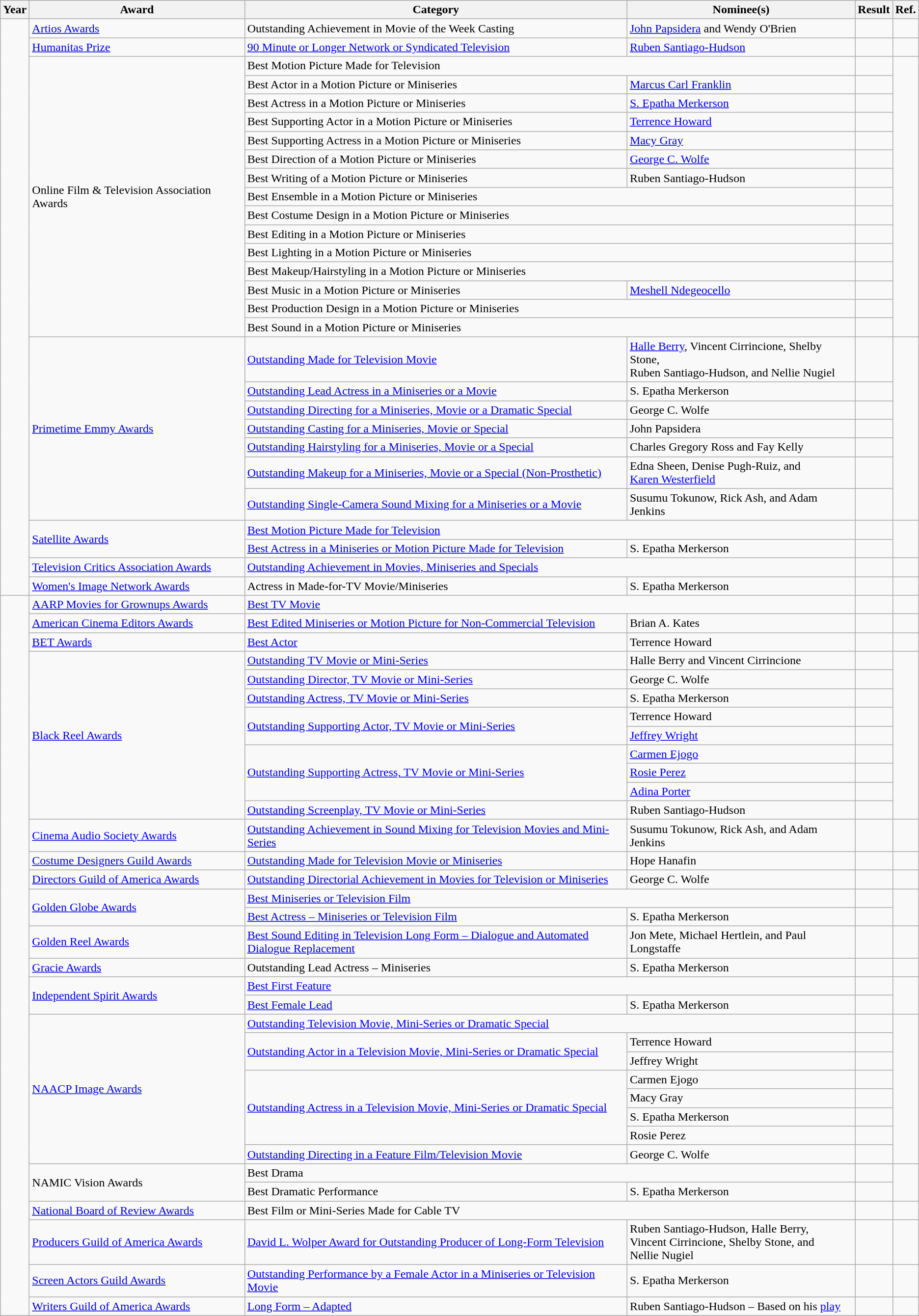<table class="wikitable sortable">
<tr>
<th>Year</th>
<th>Award</th>
<th>Category</th>
<th>Nominee(s)</th>
<th>Result</th>
<th>Ref.</th>
</tr>
<tr>
<td rowspan="28"></td>
<td><a href='#'>Artios Awards</a></td>
<td>Outstanding Achievement in Movie of the Week Casting</td>
<td><a href='#'>John Papsidera</a> and Wendy O'Brien</td>
<td></td>
<td align="center"></td>
</tr>
<tr>
<td><a href='#'>Humanitas Prize</a></td>
<td><a href='#'>90 Minute or Longer Network or Syndicated Television</a></td>
<td><a href='#'>Ruben Santiago-Hudson</a></td>
<td></td>
<td align="center"></td>
</tr>
<tr>
<td rowspan="15">Online Film & Television Association Awards</td>
<td colspan="2">Best Motion Picture Made for Television</td>
<td></td>
<td align="center" rowspan="15"></td>
</tr>
<tr>
<td>Best Actor in a Motion Picture or Miniseries</td>
<td><a href='#'>Marcus Carl Franklin</a></td>
<td></td>
</tr>
<tr>
<td>Best Actress in a Motion Picture or Miniseries</td>
<td><a href='#'>S. Epatha Merkerson</a></td>
<td></td>
</tr>
<tr>
<td>Best Supporting Actor in a Motion Picture or Miniseries</td>
<td><a href='#'>Terrence Howard</a></td>
<td></td>
</tr>
<tr>
<td>Best Supporting Actress in a Motion Picture or Miniseries</td>
<td><a href='#'>Macy Gray</a></td>
<td></td>
</tr>
<tr>
<td>Best Direction of a Motion Picture or Miniseries</td>
<td><a href='#'>George C. Wolfe</a></td>
<td></td>
</tr>
<tr>
<td>Best Writing of a Motion Picture or Miniseries</td>
<td>Ruben Santiago-Hudson</td>
<td></td>
</tr>
<tr>
<td colspan="2">Best Ensemble in a Motion Picture or Miniseries</td>
<td></td>
</tr>
<tr>
<td colspan="2">Best Costume Design in a Motion Picture or Miniseries</td>
<td></td>
</tr>
<tr>
<td colspan="2">Best Editing in a Motion Picture or Miniseries</td>
<td></td>
</tr>
<tr>
<td colspan="2">Best Lighting in a Motion Picture or Miniseries</td>
<td></td>
</tr>
<tr>
<td colspan="2">Best Makeup/Hairstyling in a Motion Picture or Miniseries</td>
<td></td>
</tr>
<tr>
<td>Best Music in a Motion Picture or Miniseries</td>
<td><a href='#'>Meshell Ndegeocello</a></td>
<td></td>
</tr>
<tr>
<td colspan="2">Best Production Design in a Motion Picture or Miniseries</td>
<td></td>
</tr>
<tr>
<td colspan="2">Best Sound in a Motion Picture or Miniseries</td>
<td></td>
</tr>
<tr>
<td rowspan="7"><a href='#'>Primetime Emmy Awards</a></td>
<td><a href='#'>Outstanding Made for Television Movie</a></td>
<td><a href='#'>Halle Berry</a>, Vincent Cirrincione, Shelby Stone, <br> Ruben Santiago-Hudson, and Nellie Nugiel</td>
<td></td>
<td align="center" rowspan="7"></td>
</tr>
<tr>
<td><a href='#'>Outstanding Lead Actress in a Miniseries or a Movie</a></td>
<td>S. Epatha Merkerson</td>
<td></td>
</tr>
<tr>
<td><a href='#'>Outstanding Directing for a Miniseries, Movie or a Dramatic Special</a></td>
<td>George C. Wolfe</td>
<td></td>
</tr>
<tr>
<td><a href='#'>Outstanding Casting for a Miniseries, Movie or Special</a></td>
<td>John Papsidera</td>
<td></td>
</tr>
<tr>
<td><a href='#'>Outstanding Hairstyling for a Miniseries, Movie or a Special</a></td>
<td>Charles Gregory Ross and Fay Kelly</td>
<td></td>
</tr>
<tr>
<td><a href='#'>Outstanding Makeup for a Miniseries, Movie or a Special (Non-Prosthetic)</a></td>
<td>Edna Sheen, Denise Pugh-Ruiz, and <br> <a href='#'>Karen Westerfield</a></td>
<td></td>
</tr>
<tr>
<td><a href='#'>Outstanding Single-Camera Sound Mixing for a Miniseries or a Movie</a></td>
<td>Susumu Tokunow, Rick Ash, and Adam Jenkins</td>
<td></td>
</tr>
<tr>
<td rowspan="2"><a href='#'>Satellite Awards</a></td>
<td colspan="2"><a href='#'>Best Motion Picture Made for Television</a></td>
<td></td>
<td align="center" rowspan="2"></td>
</tr>
<tr>
<td><a href='#'>Best Actress in a Miniseries or Motion Picture Made for Television</a></td>
<td>S. Epatha Merkerson</td>
<td></td>
</tr>
<tr>
<td><a href='#'>Television Critics Association Awards</a></td>
<td colspan="2"><a href='#'>Outstanding Achievement in Movies, Miniseries and Specials</a></td>
<td></td>
<td align="center"></td>
</tr>
<tr>
<td><a href='#'>Women's Image Network Awards</a></td>
<td>Actress in Made-for-TV Movie/Miniseries</td>
<td>S. Epatha Merkerson</td>
<td></td>
<td align="center"></td>
</tr>
<tr>
<td rowspan="41"></td>
<td><a href='#'>AARP Movies for Grownups Awards</a></td>
<td colspan="2"><a href='#'>Best TV Movie</a></td>
<td></td>
<td align="center"></td>
</tr>
<tr>
<td><a href='#'>American Cinema Editors Awards</a></td>
<td><a href='#'>Best Edited Miniseries or Motion Picture for Non-Commercial Television</a></td>
<td>Brian A. Kates</td>
<td></td>
<td align="center"></td>
</tr>
<tr>
<td><a href='#'>BET Awards</a></td>
<td><a href='#'>Best Actor</a></td>
<td>Terrence Howard</td>
<td></td>
<td align="center"></td>
</tr>
<tr>
<td rowspan="9"><a href='#'>Black Reel Awards</a></td>
<td><a href='#'>Outstanding TV Movie or Mini-Series</a></td>
<td>Halle Berry and Vincent Cirrincione</td>
<td></td>
<td align="center" rowspan="9"></td>
</tr>
<tr>
<td><a href='#'>Outstanding Director, TV Movie or Mini-Series</a></td>
<td>George C. Wolfe</td>
<td></td>
</tr>
<tr>
<td><a href='#'>Outstanding Actress, TV Movie or Mini-Series</a></td>
<td>S. Epatha Merkerson</td>
<td></td>
</tr>
<tr>
<td rowspan="2"><a href='#'>Outstanding Supporting Actor, TV Movie or Mini-Series</a></td>
<td>Terrence Howard</td>
<td></td>
</tr>
<tr>
<td><a href='#'>Jeffrey Wright</a></td>
<td></td>
</tr>
<tr>
<td rowspan="3"><a href='#'>Outstanding Supporting Actress, TV Movie or Mini-Series</a></td>
<td><a href='#'>Carmen Ejogo</a></td>
<td></td>
</tr>
<tr>
<td><a href='#'>Rosie Perez</a></td>
<td></td>
</tr>
<tr>
<td><a href='#'>Adina Porter</a></td>
<td></td>
</tr>
<tr>
<td><a href='#'>Outstanding Screenplay, TV Movie or Mini-Series</a></td>
<td>Ruben Santiago-Hudson</td>
<td></td>
</tr>
<tr>
<td><a href='#'>Cinema Audio Society Awards</a></td>
<td><a href='#'>Outstanding Achievement in Sound Mixing for Television Movies and Mini-Series</a></td>
<td>Susumu Tokunow, Rick Ash, and Adam Jenkins</td>
<td></td>
<td align="center"></td>
</tr>
<tr>
<td><a href='#'>Costume Designers Guild Awards</a></td>
<td><a href='#'>Outstanding Made for Television Movie or Miniseries</a></td>
<td>Hope Hanafin</td>
<td></td>
<td align="center"></td>
</tr>
<tr>
<td><a href='#'>Directors Guild of America Awards</a></td>
<td><a href='#'>Outstanding Directorial Achievement in Movies for Television or Miniseries</a></td>
<td>George C. Wolfe</td>
<td></td>
<td align="center"></td>
</tr>
<tr>
<td rowspan="2"><a href='#'>Golden Globe Awards</a></td>
<td colspan="2"><a href='#'>Best Miniseries or Television Film</a></td>
<td></td>
<td align="center" rowspan="2"></td>
</tr>
<tr>
<td><a href='#'>Best Actress – Miniseries or Television Film</a></td>
<td>S. Epatha Merkerson</td>
<td></td>
</tr>
<tr>
<td><a href='#'>Golden Reel Awards</a></td>
<td><a href='#'>Best Sound Editing in Television Long Form – Dialogue and Automated <br> Dialogue Replacement</a></td>
<td>Jon Mete, Michael Hertlein, and Paul Longstaffe</td>
<td></td>
<td align="center"></td>
</tr>
<tr>
<td><a href='#'>Gracie Awards</a></td>
<td>Outstanding Lead Actress – Miniseries</td>
<td>S. Epatha Merkerson</td>
<td></td>
<td align="center"></td>
</tr>
<tr>
<td rowspan="2"><a href='#'>Independent Spirit Awards</a></td>
<td colspan="2"><a href='#'>Best First Feature</a></td>
<td></td>
<td align="center" rowspan="2"> <br></td>
</tr>
<tr>
<td><a href='#'>Best Female Lead</a></td>
<td>S. Epatha Merkerson</td>
<td></td>
</tr>
<tr>
<td rowspan="8"><a href='#'>NAACP Image Awards</a></td>
<td colspan="2"><a href='#'>Outstanding Television Movie, Mini-Series or Dramatic Special</a></td>
<td></td>
<td align="center" rowspan="8"></td>
</tr>
<tr>
<td rowspan="2"><a href='#'>Outstanding Actor in a Television Movie, Mini-Series or Dramatic Special</a></td>
<td>Terrence Howard</td>
<td></td>
</tr>
<tr>
<td>Jeffrey Wright</td>
<td></td>
</tr>
<tr>
<td rowspan="4"><a href='#'>Outstanding Actress in a Television Movie, Mini-Series or Dramatic Special</a></td>
<td>Carmen Ejogo</td>
<td></td>
</tr>
<tr>
<td>Macy Gray</td>
<td></td>
</tr>
<tr>
<td>S. Epatha Merkerson</td>
<td></td>
</tr>
<tr>
<td>Rosie Perez</td>
<td></td>
</tr>
<tr>
<td><a href='#'>Outstanding Directing in a Feature Film/Television Movie</a></td>
<td>George C. Wolfe</td>
<td></td>
</tr>
<tr>
<td rowspan="2">NAMIC Vision Awards</td>
<td colspan="2">Best Drama</td>
<td></td>
<td align="center" rowspan="2"></td>
</tr>
<tr>
<td>Best Dramatic Performance</td>
<td>S. Epatha Merkerson</td>
<td></td>
</tr>
<tr>
<td><a href='#'>National Board of Review Awards</a></td>
<td colspan="2">Best Film or Mini-Series Made for Cable TV</td>
<td></td>
<td align="center"></td>
</tr>
<tr>
<td><a href='#'>Producers Guild of America Awards</a></td>
<td><a href='#'>David L. Wolper Award for Outstanding Producer of Long-Form Television</a></td>
<td>Ruben Santiago-Hudson, Halle Berry, <br> Vincent Cirrincione, Shelby Stone, and <br> Nellie Nugiel</td>
<td></td>
<td align="center"></td>
</tr>
<tr>
<td><a href='#'>Screen Actors Guild Awards</a></td>
<td><a href='#'>Outstanding Performance by a Female Actor in a Miniseries or Television Movie</a></td>
<td>S. Epatha Merkerson</td>
<td></td>
<td align="center"></td>
</tr>
<tr>
<td><a href='#'>Writers Guild of America Awards</a></td>
<td><a href='#'>Long Form – Adapted</a></td>
<td>Ruben Santiago-Hudson – Based on his <a href='#'>play</a></td>
<td></td>
<td align="center"></td>
</tr>
</table>
